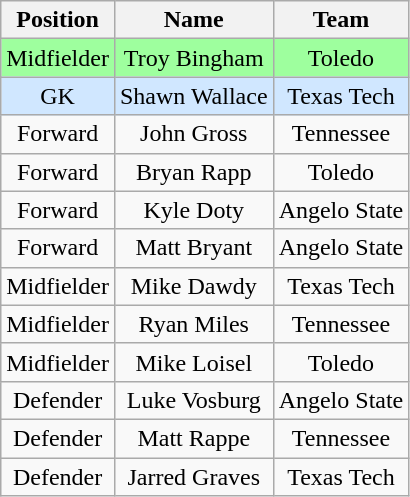<table class="wikitable" style="text-align:center">
<tr>
<th>Position</th>
<th>Name</th>
<th>Team</th>
</tr>
<tr bgcolor="#9eff9e">
<td>Midfielder</td>
<td>Troy Bingham</td>
<td>Toledo</td>
</tr>
<tr bgcolor="#d0e7ff">
<td>GK</td>
<td>Shawn Wallace</td>
<td>Texas Tech</td>
</tr>
<tr>
<td>Forward</td>
<td>John Gross</td>
<td>Tennessee</td>
</tr>
<tr>
<td>Forward</td>
<td>Bryan Rapp</td>
<td>Toledo</td>
</tr>
<tr>
<td>Forward</td>
<td>Kyle Doty</td>
<td>Angelo State</td>
</tr>
<tr>
<td>Forward</td>
<td>Matt Bryant</td>
<td>Angelo State</td>
</tr>
<tr>
<td>Midfielder</td>
<td>Mike Dawdy</td>
<td>Texas Tech</td>
</tr>
<tr>
<td>Midfielder</td>
<td>Ryan Miles</td>
<td>Tennessee</td>
</tr>
<tr>
<td>Midfielder</td>
<td>Mike Loisel</td>
<td>Toledo</td>
</tr>
<tr>
<td>Defender</td>
<td>Luke Vosburg</td>
<td>Angelo State</td>
</tr>
<tr>
<td>Defender</td>
<td>Matt Rappe</td>
<td>Tennessee</td>
</tr>
<tr>
<td>Defender</td>
<td>Jarred Graves</td>
<td>Texas Tech</td>
</tr>
</table>
